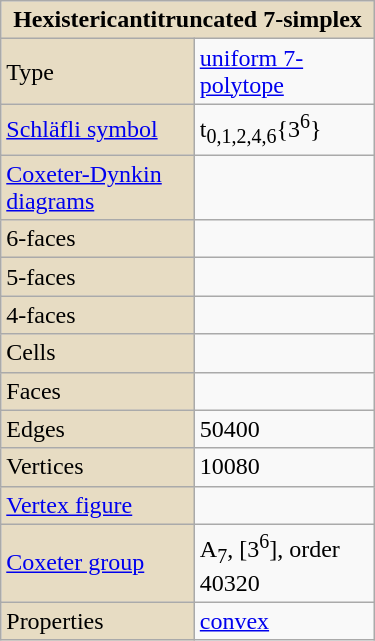<table class="wikitable" style="float:right; margin-left:8px; width:250px">
<tr>
<th style="background:#e7dcc3;" colspan="2">Hexistericantitruncated 7-simplex</th>
</tr>
<tr>
<td style="background:#e7dcc3;">Type</td>
<td><a href='#'>uniform 7-polytope</a></td>
</tr>
<tr>
<td style="background:#e7dcc3;"><a href='#'>Schläfli symbol</a></td>
<td>t<sub>0,1,2,4,6</sub>{3<sup>6</sup>}</td>
</tr>
<tr>
<td style="background:#e7dcc3;"><a href='#'>Coxeter-Dynkin diagrams</a></td>
<td></td>
</tr>
<tr>
<td style="background:#e7dcc3;">6-faces</td>
<td></td>
</tr>
<tr>
<td style="background:#e7dcc3;">5-faces</td>
<td></td>
</tr>
<tr>
<td style="background:#e7dcc3;">4-faces</td>
<td></td>
</tr>
<tr>
<td style="background:#e7dcc3;">Cells</td>
<td></td>
</tr>
<tr>
<td style="background:#e7dcc3;">Faces</td>
<td></td>
</tr>
<tr>
<td style="background:#e7dcc3;">Edges</td>
<td>50400</td>
</tr>
<tr>
<td style="background:#e7dcc3;">Vertices</td>
<td>10080</td>
</tr>
<tr>
<td style="background:#e7dcc3;"><a href='#'>Vertex figure</a></td>
<td></td>
</tr>
<tr>
<td style="background:#e7dcc3;"><a href='#'>Coxeter group</a></td>
<td>A<sub>7</sub>, [3<sup>6</sup>], order 40320</td>
</tr>
<tr>
<td style="background:#e7dcc3;">Properties</td>
<td><a href='#'>convex</a></td>
</tr>
</table>
